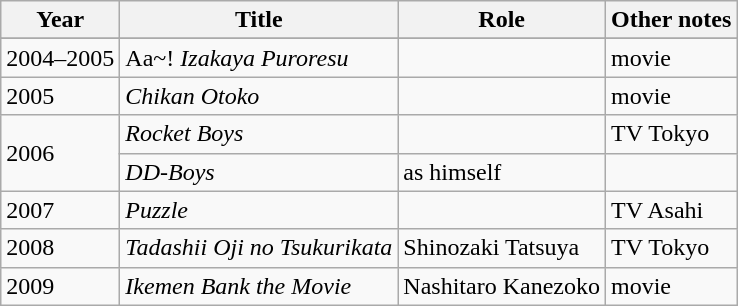<table class="wikitable">
<tr>
<th>Year</th>
<th>Title</th>
<th>Role</th>
<th>Other notes</th>
</tr>
<tr>
</tr>
<tr>
<td>2004–2005</td>
<td>Aa~! <em>Izakaya Puroresu</em></td>
<td></td>
<td>movie</td>
</tr>
<tr>
<td>2005</td>
<td><em>Chikan Otoko</em></td>
<td></td>
<td>movie</td>
</tr>
<tr>
<td rowspan="2">2006</td>
<td><em>Rocket Boys</em></td>
<td></td>
<td>TV Tokyo</td>
</tr>
<tr>
<td><em>DD-Boys</em></td>
<td>as himself</td>
<td></td>
</tr>
<tr>
<td>2007</td>
<td><em>Puzzle </em></td>
<td></td>
<td>TV Asahi</td>
</tr>
<tr>
<td>2008</td>
<td><em>Tadashii Oji no Tsukurikata</em></td>
<td>Shinozaki Tatsuya</td>
<td>TV Tokyo</td>
</tr>
<tr>
<td>2009</td>
<td><em>Ikemen Bank the Movie</em></td>
<td>Nashitaro Kanezoko</td>
<td>movie</td>
</tr>
</table>
